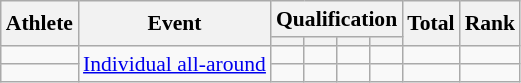<table class="wikitable" style="font-size:90%">
<tr>
<th rowspan=2>Athlete</th>
<th rowspan=2>Event</th>
<th colspan=4>Qualification</th>
<th rowspan=2>Total</th>
<th rowspan=2>Rank</th>
</tr>
<tr style="font-size:95%">
<th></th>
<th></th>
<th></th>
<th></th>
</tr>
<tr align=center>
<td align=left></td>
<td align=left rowspan=2><a href='#'>Individual all-around</a></td>
<td></td>
<td></td>
<td></td>
<td></td>
<td></td>
<td></td>
</tr>
<tr align=center>
<td align=left></td>
<td></td>
<td></td>
<td></td>
<td></td>
<td></td>
<td></td>
</tr>
</table>
